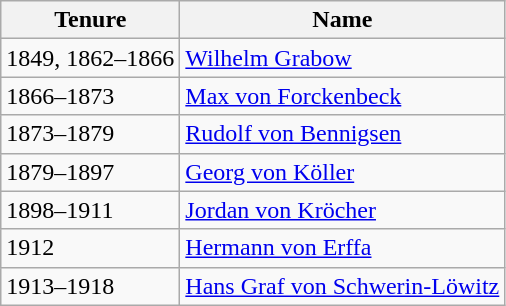<table class="wikitable">
<tr>
<th>Tenure</th>
<th>Name</th>
</tr>
<tr>
<td>1849, 1862–1866</td>
<td><a href='#'>Wilhelm Grabow</a></td>
</tr>
<tr>
<td>1866–1873</td>
<td><a href='#'>Max von Forckenbeck</a></td>
</tr>
<tr>
<td>1873–1879</td>
<td><a href='#'>Rudolf von Bennigsen</a></td>
</tr>
<tr>
<td>1879–1897</td>
<td><a href='#'>Georg von Köller</a></td>
</tr>
<tr>
<td>1898–1911</td>
<td><a href='#'>Jordan von Kröcher</a></td>
</tr>
<tr>
<td>1912</td>
<td><a href='#'>Hermann von Erffa</a></td>
</tr>
<tr>
<td>1913–1918</td>
<td><a href='#'>Hans Graf von Schwerin-Löwitz</a></td>
</tr>
</table>
